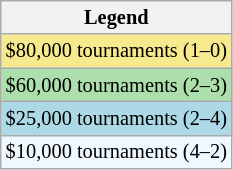<table class=wikitable style="font-size:85%;">
<tr>
<th>Legend</th>
</tr>
<tr style="background:#f7e98e;">
<td>$80,000 tournaments (1–0)</td>
</tr>
<tr style="background:#addfad;">
<td>$60,000 tournaments (2–3)</td>
</tr>
<tr style="background:lightblue;">
<td>$25,000 tournaments (2–4)</td>
</tr>
<tr style="background:#f0f8ff;">
<td>$10,000 tournaments (4–2)</td>
</tr>
</table>
